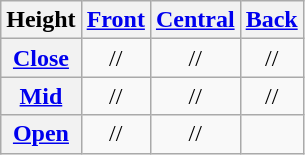<table class="wikitable"  style="text-align:center; margin:autwidth:30%;">
<tr>
<th colspan="2">Height</th>
<th colspan="2"><a href='#'>Front</a></th>
<th colspan="2"><a href='#'>Central</a></th>
<th colspan="2"><a href='#'>Back</a></th>
</tr>
<tr style="text-align:center;">
<th colspan="2"><strong><a href='#'>Close</a></strong></th>
<td colspan="2">//</td>
<td colspan="2">//</td>
<td colspan="2">//</td>
</tr>
<tr style="text-align:center;">
<th colspan="2"><strong><a href='#'>Mid</a></strong></th>
<td colspan="2">//</td>
<td colspan="2">//</td>
<td colspan="2">//</td>
</tr>
<tr style="text-align:center;">
<th colspan="2"><strong><a href='#'>Open</a></strong></th>
<td colspan="2">//</td>
<td colspan="2">//</td>
<td colspan="2"></td>
</tr>
</table>
